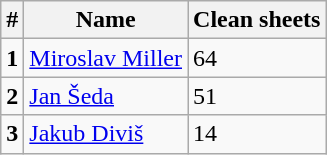<table class="wikitable">
<tr>
<th>#</th>
<th>Name</th>
<th>Clean sheets</th>
</tr>
<tr>
<td><strong>1</strong></td>
<td> <a href='#'>Miroslav Miller</a></td>
<td>64</td>
</tr>
<tr>
<td><strong>2</strong></td>
<td> <a href='#'>Jan Šeda</a></td>
<td>51</td>
</tr>
<tr>
<td><strong>3</strong></td>
<td> <a href='#'>Jakub Diviš</a></td>
<td>14</td>
</tr>
</table>
